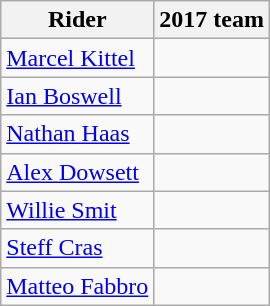<table class="wikitable">
<tr>
<th>Rider</th>
<th>2017 team</th>
</tr>
<tr>
<td><a href='#'>Marcel Kittel</a></td>
<td></td>
</tr>
<tr>
<td><a href='#'>Ian Boswell</a></td>
<td></td>
</tr>
<tr>
<td><a href='#'>Nathan Haas</a></td>
<td></td>
</tr>
<tr>
<td><a href='#'>Alex Dowsett</a></td>
<td></td>
</tr>
<tr>
<td><a href='#'>Willie Smit</a></td>
<td></td>
</tr>
<tr>
<td><a href='#'>Steff Cras</a></td>
<td></td>
</tr>
<tr>
<td><a href='#'>Matteo Fabbro</a></td>
<td></td>
</tr>
</table>
